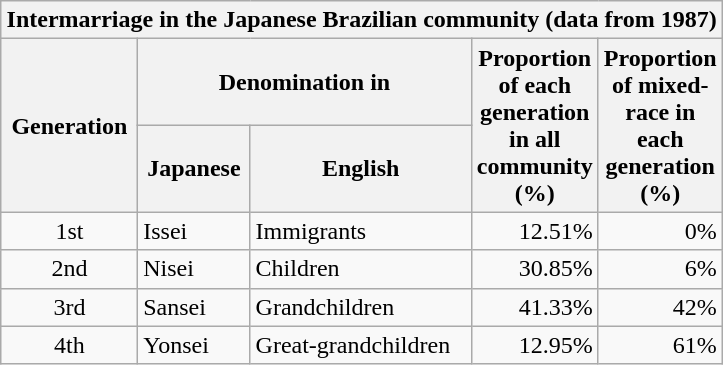<table class="wikitable" style="float: right; text-align=center; margin: 1em 1em 1em 1em">
<tr>
<th colspan="5">Intermarriage in the Japanese Brazilian community (data from 1987)</th>
</tr>
<tr>
<th rowspan="2">Generation</th>
<th colspan="2">Denomination in</th>
<th rowspan="2" width="20">Proportion of each generation in all community (%)</th>
<th rowspan="2" width="20">Proportion of mixed-race in each generation (%)</th>
</tr>
<tr>
<th>Japanese</th>
<th>English</th>
</tr>
<tr>
<td align="center">1st</td>
<td>Issei</td>
<td>Immigrants</td>
<td align="right">12.51%</td>
<td align="right">0%</td>
</tr>
<tr>
<td align="center">2nd</td>
<td>Nisei</td>
<td>Children</td>
<td align="right">30.85%</td>
<td align="right">6%</td>
</tr>
<tr>
<td align="center">3rd</td>
<td>Sansei</td>
<td>Grandchildren</td>
<td align="right">41.33%</td>
<td align="right">42%</td>
</tr>
<tr>
<td align="center">4th</td>
<td>Yonsei</td>
<td>Great-grandchildren</td>
<td align="right">12.95%</td>
<td align="right">61%</td>
</tr>
</table>
